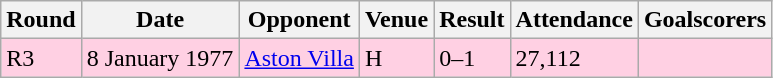<table class="wikitable">
<tr>
<th>Round</th>
<th>Date</th>
<th>Opponent</th>
<th>Venue</th>
<th>Result</th>
<th>Attendance</th>
<th>Goalscorers</th>
</tr>
<tr style="background-color: #ffd0e3;">
<td>R3</td>
<td>8 January 1977</td>
<td><a href='#'>Aston Villa</a></td>
<td>H</td>
<td>0–1</td>
<td>27,112</td>
<td></td>
</tr>
</table>
